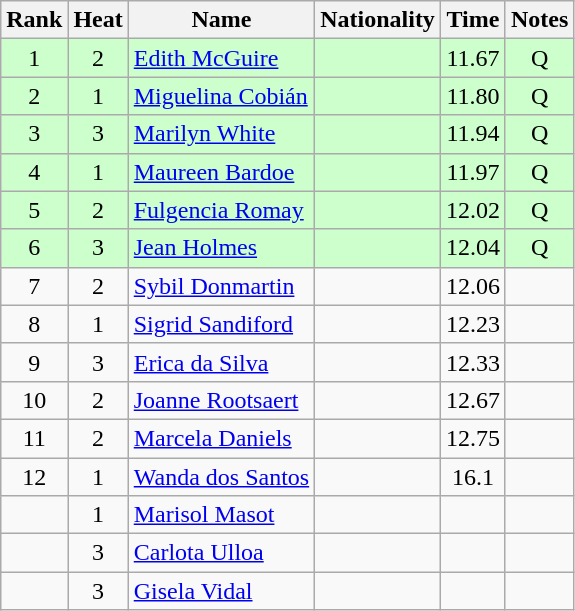<table class="wikitable sortable" style="text-align:center">
<tr>
<th>Rank</th>
<th>Heat</th>
<th>Name</th>
<th>Nationality</th>
<th>Time</th>
<th>Notes</th>
</tr>
<tr bgcolor=ccffcc>
<td>1</td>
<td>2</td>
<td align=left><a href='#'>Edith McGuire</a></td>
<td align=left></td>
<td>11.67</td>
<td>Q</td>
</tr>
<tr bgcolor=ccffcc>
<td>2</td>
<td>1</td>
<td align=left><a href='#'>Miguelina Cobián</a></td>
<td align=left></td>
<td>11.80</td>
<td>Q</td>
</tr>
<tr bgcolor=ccffcc>
<td>3</td>
<td>3</td>
<td align=left><a href='#'>Marilyn White</a></td>
<td align=left></td>
<td>11.94</td>
<td>Q</td>
</tr>
<tr bgcolor=ccffcc>
<td>4</td>
<td>1</td>
<td align=left><a href='#'>Maureen Bardoe</a></td>
<td align=left></td>
<td>11.97</td>
<td>Q</td>
</tr>
<tr bgcolor=ccffcc>
<td>5</td>
<td>2</td>
<td align=left><a href='#'>Fulgencia Romay</a></td>
<td align=left></td>
<td>12.02</td>
<td>Q</td>
</tr>
<tr bgcolor=ccffcc>
<td>6</td>
<td>3</td>
<td align=left><a href='#'>Jean Holmes</a></td>
<td align=left></td>
<td>12.04</td>
<td>Q</td>
</tr>
<tr>
<td>7</td>
<td>2</td>
<td align=left><a href='#'>Sybil Donmartin</a></td>
<td align=left></td>
<td>12.06</td>
<td></td>
</tr>
<tr>
<td>8</td>
<td>1</td>
<td align=left><a href='#'>Sigrid Sandiford</a></td>
<td align=left></td>
<td>12.23</td>
<td></td>
</tr>
<tr>
<td>9</td>
<td>3</td>
<td align=left><a href='#'>Erica da Silva</a></td>
<td align=left></td>
<td>12.33</td>
<td></td>
</tr>
<tr>
<td>10</td>
<td>2</td>
<td align=left><a href='#'>Joanne Rootsaert</a></td>
<td align=left></td>
<td>12.67</td>
<td></td>
</tr>
<tr>
<td>11</td>
<td>2</td>
<td align=left><a href='#'>Marcela Daniels</a></td>
<td align=left></td>
<td>12.75</td>
<td></td>
</tr>
<tr>
<td>12</td>
<td>1</td>
<td align=left><a href='#'>Wanda dos Santos</a></td>
<td align=left></td>
<td>16.1</td>
<td></td>
</tr>
<tr>
<td></td>
<td>1</td>
<td align=left><a href='#'>Marisol Masot</a></td>
<td align=left></td>
<td></td>
<td></td>
</tr>
<tr>
<td></td>
<td>3</td>
<td align=left><a href='#'>Carlota Ulloa</a></td>
<td align=left></td>
<td></td>
<td></td>
</tr>
<tr>
<td></td>
<td>3</td>
<td align=left><a href='#'>Gisela Vidal</a></td>
<td align=left></td>
<td></td>
<td></td>
</tr>
</table>
